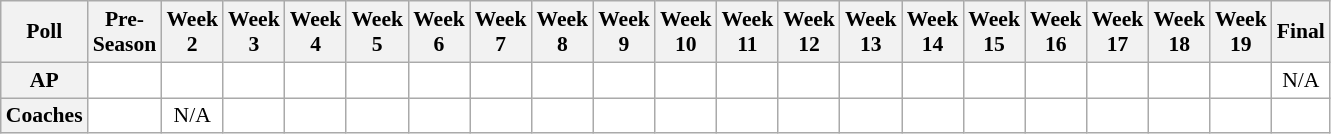<table class="wikitable" style="white-space:nowrap;font-size:90%">
<tr>
<th>Poll</th>
<th>Pre-<br>Season</th>
<th>Week<br>2</th>
<th>Week<br>3</th>
<th>Week<br>4</th>
<th>Week<br>5</th>
<th>Week<br>6</th>
<th>Week<br>7</th>
<th>Week<br>8</th>
<th>Week<br>9</th>
<th>Week<br>10</th>
<th>Week<br>11</th>
<th>Week<br>12</th>
<th>Week<br>13</th>
<th>Week<br>14</th>
<th>Week<br>15</th>
<th>Week<br>16</th>
<th>Week<br>17</th>
<th>Week<br>18</th>
<th>Week<br>19</th>
<th>Final</th>
</tr>
<tr style="text-align:center;">
<th>AP</th>
<td style="background:#FFF;"></td>
<td style="background:#FFF;"></td>
<td style="background:#FFF;"></td>
<td style="background:#FFF;"></td>
<td style="background:#FFF;"></td>
<td style="background:#FFF;"></td>
<td style="background:#FFF;"></td>
<td style="background:#FFF;"></td>
<td style="background:#FFF;"></td>
<td style="background:#FFF;"></td>
<td style="background:#FFF;"></td>
<td style="background:#FFF;"></td>
<td style="background:#FFF;"></td>
<td style="background:#FFF;"></td>
<td style="background:#FFF;"></td>
<td style="background:#FFF;"></td>
<td style="background:#FFF;"></td>
<td style="background:#FFF;"></td>
<td style="background:#FFF;"></td>
<td style="background:#FFF;">N/A</td>
</tr>
<tr style="text-align:center;">
<th>Coaches</th>
<td style="background:#FFF;"></td>
<td style="background:#FFF;">N/A</td>
<td style="background:#FFF;"></td>
<td style="background:#FFF;"></td>
<td style="background:#FFF;"></td>
<td style="background:#FFF;"></td>
<td style="background:#FFF;"></td>
<td style="background:#FFF;"></td>
<td style="background:#FFF;"></td>
<td style="background:#FFF;"></td>
<td style="background:#FFF;"></td>
<td style="background:#FFF;"></td>
<td style="background:#FFF;"></td>
<td style="background:#FFF;"></td>
<td style="background:#FFF;"></td>
<td style="background:#FFF;"></td>
<td style="background:#FFF;"></td>
<td style="background:#FFF;"></td>
<td style="background:#FFF;"></td>
<td style="background:#FFF;"></td>
</tr>
</table>
